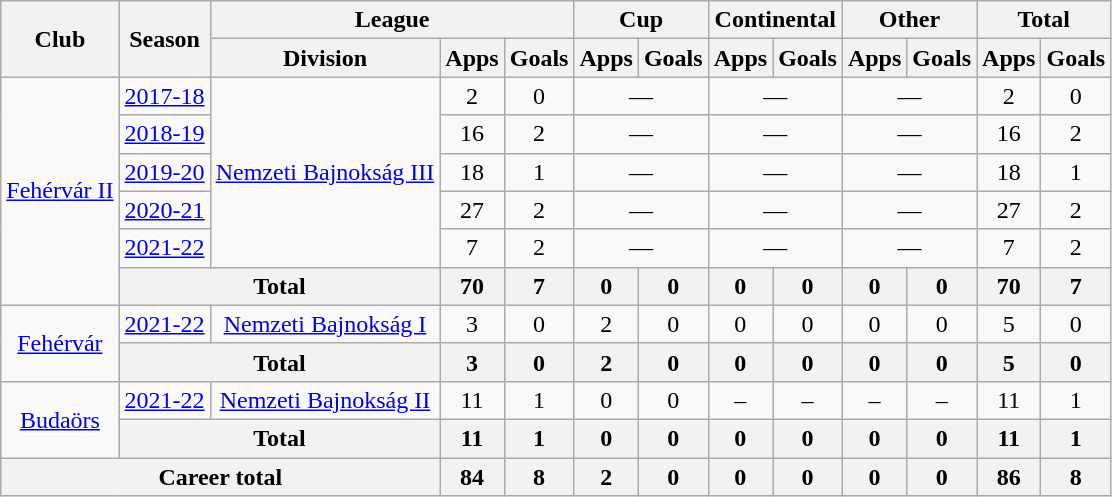<table class="wikitable" style="text-align:center">
<tr>
<th rowspan="2">Club</th>
<th rowspan="2">Season</th>
<th colspan="3">League</th>
<th colspan="2">Cup</th>
<th colspan="2">Continental</th>
<th colspan="2">Other</th>
<th colspan="2">Total</th>
</tr>
<tr>
<th>Division</th>
<th>Apps</th>
<th>Goals</th>
<th>Apps</th>
<th>Goals</th>
<th>Apps</th>
<th>Goals</th>
<th>Apps</th>
<th>Goals</th>
<th>Apps</th>
<th>Goals</th>
</tr>
<tr>
<td rowspan="6"><a href='#'>Fehérvár II</a></td>
<td><a href='#'>2017-18</a></td>
<td rowspan="5"><a href='#'>Nemzeti Bajnokság III</a></td>
<td>2</td>
<td>0</td>
<td colspan="2">—</td>
<td colspan="2">—</td>
<td colspan="2">—</td>
<td>2</td>
<td>0</td>
</tr>
<tr>
<td><a href='#'>2018-19</a></td>
<td>16</td>
<td>2</td>
<td colspan="2">—</td>
<td colspan="2">—</td>
<td colspan="2">—</td>
<td>16</td>
<td>2</td>
</tr>
<tr>
<td><a href='#'>2019-20</a></td>
<td>18</td>
<td>1</td>
<td colspan="2">—</td>
<td colspan="2">—</td>
<td colspan="2">—</td>
<td>18</td>
<td>1</td>
</tr>
<tr>
<td><a href='#'>2020-21</a></td>
<td>27</td>
<td>2</td>
<td colspan="2">—</td>
<td colspan="2">—</td>
<td colspan="2">—</td>
<td>27</td>
<td>2</td>
</tr>
<tr>
<td><a href='#'>2021-22</a></td>
<td>7</td>
<td>2</td>
<td colspan="2">—</td>
<td colspan="2">—</td>
<td colspan="2">—</td>
<td>7</td>
<td>2</td>
</tr>
<tr>
<th colspan="2">Total</th>
<th>70</th>
<th>7</th>
<th>0</th>
<th>0</th>
<th>0</th>
<th>0</th>
<th>0</th>
<th>0</th>
<th>70</th>
<th>7</th>
</tr>
<tr>
<td rowspan="2"><a href='#'>Fehérvár</a></td>
<td><a href='#'>2021-22</a></td>
<td><a href='#'>Nemzeti Bajnokság I</a></td>
<td>3</td>
<td>0</td>
<td>2</td>
<td>0</td>
<td>0</td>
<td>0</td>
<td>0</td>
<td>0</td>
<td>5</td>
<td>0</td>
</tr>
<tr>
<th colspan="2">Total</th>
<th>3</th>
<th>0</th>
<th>2</th>
<th>0</th>
<th>0</th>
<th>0</th>
<th>0</th>
<th>0</th>
<th>5</th>
<th>0</th>
</tr>
<tr>
<td rowspan="2"><a href='#'>Budaörs</a></td>
<td><a href='#'>2021-22</a></td>
<td><a href='#'>Nemzeti Bajnokság II</a></td>
<td>11</td>
<td>1</td>
<td>0</td>
<td>0</td>
<td>–</td>
<td>–</td>
<td>–</td>
<td>–</td>
<td>11</td>
<td>1</td>
</tr>
<tr>
<th colspan="2">Total</th>
<th>11</th>
<th>1</th>
<th>0</th>
<th>0</th>
<th>0</th>
<th>0</th>
<th>0</th>
<th>0</th>
<th>11</th>
<th>1</th>
</tr>
<tr>
<th colspan="3">Career total</th>
<th>84</th>
<th>8</th>
<th>2</th>
<th>0</th>
<th>0</th>
<th>0</th>
<th>0</th>
<th>0</th>
<th>86</th>
<th>8</th>
</tr>
</table>
